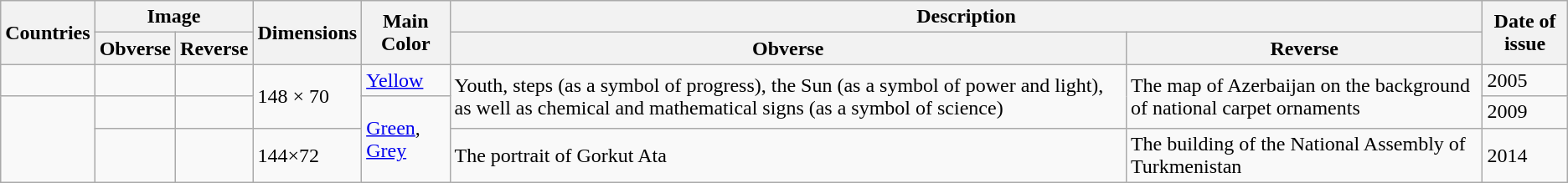<table class="wikitable">
<tr>
<th rowspan="2">Countries</th>
<th colspan="2">Image</th>
<th rowspan="2">Dimensions</th>
<th rowspan="2">Main Color</th>
<th colspan="2">Description</th>
<th rowspan="2">Date of issue</th>
</tr>
<tr>
<th><strong>Obverse</strong></th>
<th><strong>Reverse</strong></th>
<th>Obverse</th>
<th><strong>Reverse</strong></th>
</tr>
<tr>
<td></td>
<td></td>
<td></td>
<td rowspan="2">148 × 70</td>
<td><a href='#'>Yellow</a></td>
<td rowspan="2">Youth, steps (as a symbol of progress), the Sun (as a symbol of power and light), as well as chemical and mathematical signs (as a symbol of science)</td>
<td rowspan="2">The map of Azerbaijan on the background of national carpet ornaments</td>
<td>2005</td>
</tr>
<tr>
<td rowspan="2"></td>
<td></td>
<td></td>
<td rowspan="2"><a href='#'>Green</a>, <a href='#'>Grey</a></td>
<td>2009 </td>
</tr>
<tr>
<td></td>
<td></td>
<td>144×72</td>
<td>The portrait of Gorkut Ata</td>
<td>The building of the National Assembly of Turkmenistan</td>
<td>2014 </td>
</tr>
</table>
